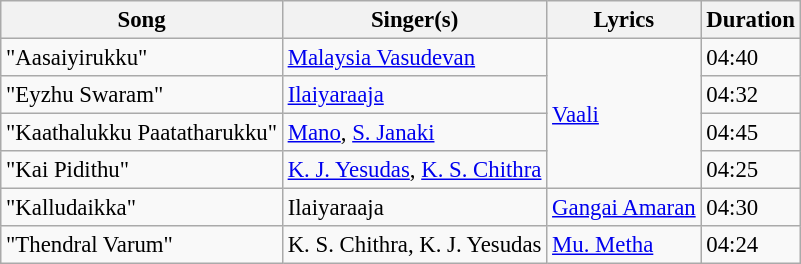<table class="wikitable" style="font-size:95%;">
<tr>
<th>Song</th>
<th>Singer(s)</th>
<th>Lyrics</th>
<th>Duration</th>
</tr>
<tr>
<td>"Aasaiyirukku"</td>
<td><a href='#'>Malaysia Vasudevan</a></td>
<td rowspan=4><a href='#'>Vaali</a></td>
<td>04:40</td>
</tr>
<tr>
<td>"Eyzhu Swaram"</td>
<td><a href='#'>Ilaiyaraaja</a></td>
<td>04:32</td>
</tr>
<tr>
<td>"Kaathalukku Paatatharukku"</td>
<td><a href='#'>Mano</a>, <a href='#'>S. Janaki</a></td>
<td>04:45</td>
</tr>
<tr>
<td>"Kai Pidithu"</td>
<td><a href='#'>K. J. Yesudas</a>, <a href='#'>K. S. Chithra</a></td>
<td>04:25</td>
</tr>
<tr>
<td>"Kalludaikka"</td>
<td>Ilaiyaraaja</td>
<td><a href='#'>Gangai Amaran</a></td>
<td>04:30</td>
</tr>
<tr>
<td>"Thendral Varum"</td>
<td>K. S. Chithra, K. J. Yesudas</td>
<td><a href='#'>Mu. Metha</a></td>
<td>04:24</td>
</tr>
</table>
